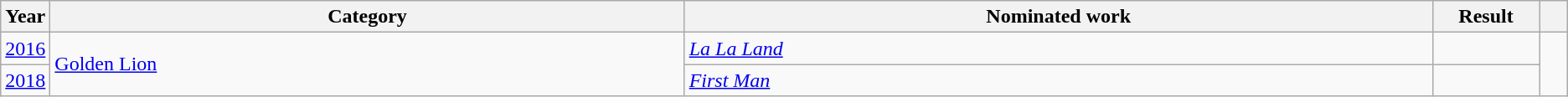<table class=wikitable>
<tr>
<th scope="col" style="width:1em;">Year</th>
<th scope="col" style="width:33em;">Category</th>
<th scope="col" style="width:39em;">Nominated work</th>
<th scope="col" style="width:5em;">Result</th>
<th scope="col" style="width:1em;"></th>
</tr>
<tr>
<td><a href='#'>2016</a></td>
<td rowspan="2"><a href='#'>Golden Lion</a></td>
<td><em><a href='#'>La La Land</a></em></td>
<td></td>
<td rowspan="2"></td>
</tr>
<tr>
<td><a href='#'>2018</a></td>
<td><em><a href='#'>First Man</a></em></td>
<td></td>
</tr>
</table>
